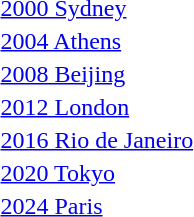<table>
<tr>
<td><a href='#'>2000 Sydney</a><br></td>
<td></td>
<td></td>
<td></td>
</tr>
<tr>
<td><a href='#'>2004 Athens</a><br></td>
<td></td>
<td></td>
<td></td>
</tr>
<tr>
<td><a href='#'>2008 Beijing</a><br></td>
<td></td>
<td></td>
<td></td>
</tr>
<tr>
<td><a href='#'>2012 London</a><br></td>
<td></td>
<td></td>
<td></td>
</tr>
<tr>
<td><a href='#'>2016 Rio de Janeiro</a><br></td>
<td></td>
<td></td>
<td></td>
</tr>
<tr>
<td><a href='#'>2020 Tokyo</a><br></td>
<td></td>
<td></td>
<td></td>
</tr>
<tr>
<td><a href='#'>2024 Paris</a><br></td>
<td></td>
<td></td>
<td></td>
</tr>
<tr>
</tr>
</table>
